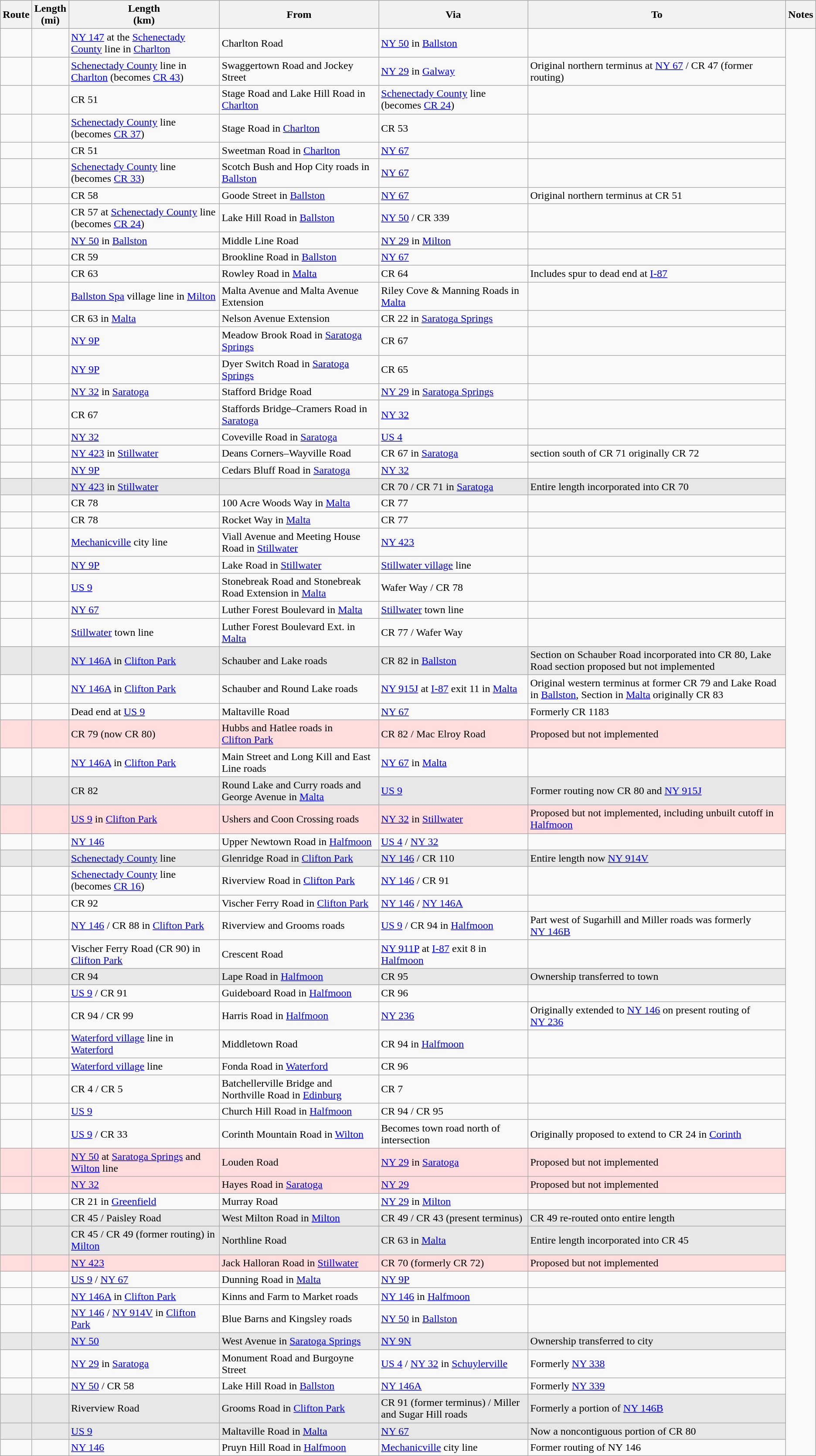<table class="wikitable sortable">
<tr>
<th>Route</th>
<th>Length<br>(mi)</th>
<th>Length<br>(km)</th>
<th class="unsortable">From</th>
<th class="unsortable">Via</th>
<th class="unsortable">To</th>
<th class="unsortable">Notes</th>
</tr>
<tr>
<td id="51"></td>
<td></td>
<td><a href='#'>NY&nbsp;147</a> at the <a href='#'>Schenectady County</a> line in <a href='#'>Charlton</a></td>
<td>Charlton Road</td>
<td><a href='#'>NY&nbsp;50</a> in <a href='#'>Ballston</a></td>
<td></td>
</tr>
<tr>
<td id="52"></td>
<td></td>
<td><a href='#'>Schenectady County</a> line in <a href='#'>Charlton</a> (becomes <a href='#'>CR 43</a>)</td>
<td>Swaggertown Road and Jockey Street</td>
<td><a href='#'>NY&nbsp;29</a> in <a href='#'>Galway</a></td>
<td>Original northern terminus at <a href='#'>NY&nbsp;67</a> / CR 47 (former routing)</td>
</tr>
<tr>
<td id="53"></td>
<td></td>
<td>CR 51</td>
<td>Stage Road and Lake Hill Road in <a href='#'>Charlton</a></td>
<td><a href='#'>Schenectady County</a> line (becomes <a href='#'>CR 24</a>)</td>
<td></td>
</tr>
<tr>
<td id="54"></td>
<td></td>
<td><a href='#'>Schenectady County</a> line (becomes <a href='#'>CR 37</a>)</td>
<td>Stage Road in <a href='#'>Charlton</a></td>
<td>CR 53</td>
<td></td>
</tr>
<tr>
<td id="55"></td>
<td></td>
<td>CR 51</td>
<td>Sweetman Road in <a href='#'>Charlton</a></td>
<td><a href='#'>NY&nbsp;67</a></td>
<td></td>
</tr>
<tr>
<td id="56"></td>
<td></td>
<td><a href='#'>Schenectady County</a> line (becomes <a href='#'>CR 33</a>)</td>
<td>Scotch Bush and Hop City roads in <a href='#'>Ballston</a></td>
<td><a href='#'>NY&nbsp;67</a></td>
<td></td>
</tr>
<tr>
<td id="57"></td>
<td></td>
<td>CR 58</td>
<td>Goode Street in <a href='#'>Ballston</a></td>
<td><a href='#'>NY&nbsp;67</a></td>
<td>Original northern terminus at CR 51</td>
</tr>
<tr>
<td id="58"></td>
<td></td>
<td>CR 57 at <a href='#'>Schenectady County</a> line (becomes <a href='#'>CR 24</a>)</td>
<td>Lake Hill Road in <a href='#'>Ballston</a></td>
<td><a href='#'>NY&nbsp;50</a> / CR 339</td>
<td></td>
</tr>
<tr>
<td id="59"></td>
<td></td>
<td><a href='#'>NY&nbsp;50</a> in <a href='#'>Ballston</a></td>
<td>Middle Line Road</td>
<td><a href='#'>NY&nbsp;29</a> in <a href='#'>Milton</a></td>
<td></td>
</tr>
<tr>
<td id="60"></td>
<td></td>
<td>CR 59</td>
<td>Brookline Road in <a href='#'>Ballston</a></td>
<td><a href='#'>NY&nbsp;67</a></td>
<td></td>
</tr>
<tr>
<td id="61"></td>
<td></td>
<td>CR 63</td>
<td>Rowley Road in <a href='#'>Malta</a></td>
<td>CR 64</td>
<td>Includes  spur to dead end at <a href='#'>I-87</a></td>
</tr>
<tr>
<td id="63"></td>
<td></td>
<td><a href='#'>Ballston Spa</a> village line in <a href='#'>Milton</a></td>
<td>Malta Avenue and Malta Avenue Extension</td>
<td>Riley Cove & Manning Roads in <a href='#'>Malta</a></td>
<td></td>
</tr>
<tr>
<td id="64"></td>
<td></td>
<td>CR 63 in <a href='#'>Malta</a></td>
<td>Nelson Avenue Extension</td>
<td>CR 22 in <a href='#'>Saratoga Springs</a></td>
<td></td>
</tr>
<tr>
<td id="65"></td>
<td></td>
<td><a href='#'>NY&nbsp;9P</a></td>
<td>Meadow Brook Road in <a href='#'>Saratoga Springs</a></td>
<td>CR 67</td>
<td></td>
</tr>
<tr>
<td id="66"></td>
<td></td>
<td><a href='#'>NY&nbsp;9P</a></td>
<td>Dyer Switch Road in <a href='#'>Saratoga Springs</a></td>
<td>CR 65</td>
<td></td>
</tr>
<tr>
<td id="67"></td>
<td></td>
<td><a href='#'>NY&nbsp;32</a> in <a href='#'>Saratoga</a></td>
<td>Stafford Bridge Road</td>
<td><a href='#'>NY&nbsp;29</a> in <a href='#'>Saratoga Springs</a></td>
<td></td>
</tr>
<tr>
<td id="68"></td>
<td></td>
<td>CR 67</td>
<td>Staffords Bridge–Cramers Road in <a href='#'>Saratoga</a></td>
<td><a href='#'>NY&nbsp;32</a></td>
<td></td>
</tr>
<tr>
<td id="69"></td>
<td></td>
<td><a href='#'>NY&nbsp;32</a></td>
<td>Coveville Road in <a href='#'>Saratoga</a></td>
<td><a href='#'>US 4</a></td>
<td></td>
</tr>
<tr>
<td id="70"></td>
<td></td>
<td><a href='#'>NY&nbsp;423</a> in <a href='#'>Stillwater</a></td>
<td>Deans Corners–Wayville Road</td>
<td>CR 67 in <a href='#'>Saratoga</a></td>
<td> section south of CR 71 originally CR 72</td>
</tr>
<tr>
<td id="71"></td>
<td></td>
<td><a href='#'>NY&nbsp;9P</a></td>
<td>Cedars Bluff Road in <a href='#'>Saratoga</a></td>
<td><a href='#'>NY&nbsp;32</a></td>
<td></td>
</tr>
<tr style="background-color:#e7e7e7">
<td id="72-F"></td>
<td></td>
<td><a href='#'>NY&nbsp;423</a> in <a href='#'>Stillwater</a></td>
<td></td>
<td>CR 70 / CR 71 in <a href='#'>Saratoga</a></td>
<td>Entire length incorporated into CR 70</td>
</tr>
<tr>
<td id="72"></td>
<td></td>
<td>CR 78</td>
<td>100 Acre Woods Way in <a href='#'>Malta</a></td>
<td>CR 77</td>
<td></td>
</tr>
<tr>
<td id="73"></td>
<td></td>
<td>CR 78</td>
<td>Rocket Way in <a href='#'>Malta</a></td>
<td>CR 77</td>
<td></td>
</tr>
<tr>
<td id="75"></td>
<td></td>
<td><a href='#'>Mechanicville</a> city line</td>
<td>Viall Avenue and Meeting House Road in <a href='#'>Stillwater</a></td>
<td><a href='#'>NY&nbsp;423</a></td>
<td></td>
</tr>
<tr>
<td id="76"></td>
<td></td>
<td><a href='#'>NY&nbsp;9P</a></td>
<td>Lake Road in <a href='#'>Stillwater</a></td>
<td><a href='#'>Stillwater village</a> line</td>
<td></td>
</tr>
<tr>
<td id="77"></td>
<td></td>
<td><a href='#'>US 9</a></td>
<td>Stonebreak Road and Stonebreak Road Extension in <a href='#'>Malta</a></td>
<td>Wafer Way / CR 78</td>
<td></td>
</tr>
<tr>
<td id="78-1"></td>
<td></td>
<td><a href='#'>NY&nbsp;67</a></td>
<td>Luther Forest Boulevard in <a href='#'>Malta</a></td>
<td><a href='#'>Stillwater</a> town line</td>
<td></td>
</tr>
<tr>
<td id="78-2"></td>
<td></td>
<td><a href='#'>Stillwater</a> town line</td>
<td>Luther Forest Boulevard Ext. in <a href='#'>Malta</a></td>
<td>CR 77 / Wafer Way</td>
<td></td>
</tr>
<tr style="background-color:#e7e7e7">
<td id="79"></td>
<td></td>
<td><a href='#'>NY&nbsp;146A</a> in <a href='#'>Clifton Park</a></td>
<td>Schauber and Lake roads</td>
<td>CR 82 in <a href='#'>Ballston</a></td>
<td>Section on Schauber Road incorporated into CR 80, Lake Road section proposed but not implemented</td>
</tr>
<tr>
<td id="80-1"></td>
<td></td>
<td><a href='#'>NY&nbsp;146A</a> in <a href='#'>Clifton Park</a></td>
<td>Schauber and Round Lake roads</td>
<td><a href='#'>NY&nbsp;915J</a> at <a href='#'>I-87</a> exit 11 in <a href='#'>Malta</a></td>
<td>Original western terminus at former CR 79 and Lake Road in <a href='#'>Ballston</a>, Section in <a href='#'>Malta</a> originally CR 83</td>
</tr>
<tr>
<td id="80-2"></td>
<td></td>
<td>Dead end at <a href='#'>US 9</a></td>
<td>Maltaville Road</td>
<td><a href='#'>NY&nbsp;67</a></td>
<td>Formerly CR 1183</td>
</tr>
<tr style="background-color:#ffdddd">
<td id="81"></td>
<td></td>
<td>CR 79 (now CR 80)</td>
<td>Hubbs and Hatlee roads in <a href='#'>Clifton Park</a></td>
<td>CR 82 / Mac Elroy Road</td>
<td>Proposed but not implemented</td>
</tr>
<tr>
<td id="82"></td>
<td></td>
<td><a href='#'>NY&nbsp;146A</a> in <a href='#'>Clifton Park</a></td>
<td>Main Street and Long Kill and East Line roads</td>
<td><a href='#'>NY&nbsp;67</a> in <a href='#'>Malta</a></td>
<td></td>
</tr>
<tr style="background-color:#e7e7e7">
<td id="83"></td>
<td></td>
<td>CR 82</td>
<td>Round Lake and Curry roads and George Avenue in <a href='#'>Malta</a></td>
<td><a href='#'>US 9</a></td>
<td>Former routing now CR 80 and <a href='#'>NY&nbsp;915J</a></td>
</tr>
<tr style="background-color:#ffdddd">
<td id="84"></td>
<td></td>
<td><a href='#'>US 9</a> in <a href='#'>Clifton Park</a></td>
<td>Ushers and Coon Crossing roads</td>
<td><a href='#'>NY&nbsp;32</a> in <a href='#'>Stillwater</a></td>
<td>Proposed but not implemented, including unbuilt  cutoff in <a href='#'>Halfmoon</a></td>
</tr>
<tr>
<td id="86"></td>
<td></td>
<td><a href='#'>NY&nbsp;146</a></td>
<td>Upper Newtown Road in <a href='#'>Halfmoon</a></td>
<td><a href='#'>US 4</a> / <a href='#'>NY&nbsp;32</a></td>
<td></td>
</tr>
<tr style="background-color:#e7e7e7">
<td id="87"></td>
<td></td>
<td><a href='#'>Schenectady County</a> line</td>
<td>Glenridge Road in <a href='#'>Clifton Park</a></td>
<td><a href='#'>NY&nbsp;146</a> / CR 110</td>
<td>Entire length now <a href='#'>NY&nbsp;914V</a></td>
</tr>
<tr>
<td id="88"></td>
<td></td>
<td><a href='#'>Schenectady County</a> line (becomes <a href='#'>CR 16</a>)</td>
<td>Riverview Road in <a href='#'>Clifton Park</a></td>
<td><a href='#'>NY&nbsp;146</a> / CR 91</td>
<td></td>
</tr>
<tr>
<td id="90"></td>
<td></td>
<td>CR 92</td>
<td>Vischer Ferry Road in <a href='#'>Clifton Park</a></td>
<td><a href='#'>NY&nbsp;146</a> / <a href='#'>NY&nbsp;146A</a></td>
<td></td>
</tr>
<tr>
<td id="91"></td>
<td></td>
<td><a href='#'>NY&nbsp;146</a> / CR 88 in <a href='#'>Clifton Park</a></td>
<td>Riverview and Grooms roads</td>
<td><a href='#'>US 9</a> / CR 94 in <a href='#'>Halfmoon</a></td>
<td>Part west of Sugarhill and Miller roads was formerly <a href='#'>NY&nbsp;146B</a></td>
</tr>
<tr>
<td id="92"></td>
<td></td>
<td>Vischer Ferry Road (CR 90) in <a href='#'>Clifton Park</a></td>
<td>Crescent Road</td>
<td><a href='#'>NY&nbsp;911P</a> at <a href='#'>I-87</a> exit 8 in <a href='#'>Halfmoon</a></td>
<td></td>
</tr>
<tr style="background-color:#e7e7e7">
<td id="93"></td>
<td></td>
<td>CR 94</td>
<td>Lape Road in <a href='#'>Halfmoon</a></td>
<td>CR 95</td>
<td>Ownership transferred to town</td>
</tr>
<tr>
<td id="94"></td>
<td></td>
<td><a href='#'>US 9</a> / CR 91</td>
<td>Guideboard Road in <a href='#'>Halfmoon</a></td>
<td>CR 96</td>
<td></td>
</tr>
<tr>
<td id="95"></td>
<td></td>
<td>CR 94 / CR 99</td>
<td>Harris Road in <a href='#'>Halfmoon</a></td>
<td><a href='#'>NY&nbsp;236</a></td>
<td>Originally extended to <a href='#'>NY&nbsp;146</a> on present routing of <a href='#'>NY&nbsp;236</a></td>
</tr>
<tr>
<td id="96"></td>
<td></td>
<td><a href='#'>Waterford village</a> line in <a href='#'>Waterford</a></td>
<td>Middletown Road</td>
<td>CR 94 in <a href='#'>Halfmoon</a></td>
<td></td>
</tr>
<tr>
<td id="97"></td>
<td></td>
<td><a href='#'>Waterford village</a> line</td>
<td>Fonda Road in <a href='#'>Waterford</a></td>
<td>CR 96</td>
<td></td>
</tr>
<tr>
<td id="98"></td>
<td></td>
<td>CR 4 / CR 5</td>
<td>Batchellerville Bridge and Northville Road in <a href='#'>Edinburg</a></td>
<td>CR 7</td>
<td></td>
</tr>
<tr>
<td id="99"></td>
<td></td>
<td><a href='#'>US 9</a></td>
<td>Church Hill Road in <a href='#'>Halfmoon</a></td>
<td>CR 94 / CR 95</td>
<td></td>
</tr>
<tr>
<td id="101"></td>
<td></td>
<td><a href='#'>US 9</a> / CR 33</td>
<td>Corinth Mountain Road in <a href='#'>Wilton</a></td>
<td>Becomes town road  north of intersection</td>
<td>Originally proposed to extend to CR 24 in <a href='#'>Corinth</a></td>
</tr>
<tr style="background-color:#ffdddd">
<td id="102"></td>
<td></td>
<td><a href='#'>NY&nbsp;50</a> at <a href='#'>Saratoga Springs</a> and <a href='#'>Wilton</a> line</td>
<td>Louden Road</td>
<td><a href='#'>NY&nbsp;29</a> in <a href='#'>Saratoga</a></td>
<td>Proposed but not implemented</td>
</tr>
<tr style="background-color:#ffdddd">
<td id="103"></td>
<td></td>
<td><a href='#'>NY&nbsp;32</a></td>
<td>Hayes Road in <a href='#'>Saratoga</a></td>
<td><a href='#'>NY&nbsp;29</a></td>
<td>Proposed but not implemented</td>
</tr>
<tr>
<td id="104"></td>
<td></td>
<td>CR 21 in <a href='#'>Greenfield</a></td>
<td>Murray Road</td>
<td><a href='#'>NY&nbsp;29</a> in <a href='#'>Milton</a></td>
<td></td>
</tr>
<tr style="background-color:#e7e7e7">
<td id="105"></td>
<td></td>
<td>CR 45 / Paisley Road</td>
<td>West Milton Road in <a href='#'>Milton</a></td>
<td>CR 49 / CR 43 (present terminus)</td>
<td>CR 49 re-routed onto entire length</td>
</tr>
<tr style="background-color:#e7e7e7">
<td id="106"></td>
<td></td>
<td>CR 45 / CR 49 (former routing) in <a href='#'>Milton</a></td>
<td>Northline Road</td>
<td>CR 63 in <a href='#'>Malta</a></td>
<td>Entire length incorporated into CR 45</td>
</tr>
<tr style="background-color:#ffdddd">
<td id="107"></td>
<td></td>
<td><a href='#'>NY&nbsp;423</a></td>
<td>Jack Halloran Road in <a href='#'>Stillwater</a></td>
<td>CR 70 (formerly CR 72)</td>
<td>Proposed but not implemented</td>
</tr>
<tr>
<td id="108"></td>
<td></td>
<td><a href='#'>US 9</a> / <a href='#'>NY&nbsp;67</a></td>
<td>Dunning Road in <a href='#'>Malta</a></td>
<td><a href='#'>NY&nbsp;9P</a></td>
<td></td>
</tr>
<tr>
<td id="109"></td>
<td></td>
<td><a href='#'>NY&nbsp;146A</a> in <a href='#'>Clifton Park</a></td>
<td>Kinns and Farm to Market roads</td>
<td><a href='#'>NY&nbsp;146</a> in <a href='#'>Halfmoon</a></td>
<td></td>
</tr>
<tr>
<td id="110"></td>
<td></td>
<td><a href='#'>NY&nbsp;146</a> / <a href='#'>NY&nbsp;914V</a> in <a href='#'>Clifton Park</a></td>
<td>Blue Barns and Kingsley roads</td>
<td><a href='#'>NY&nbsp;50</a> in <a href='#'>Ballston</a></td>
<td></td>
</tr>
<tr style="background-color:#e7e7e7">
<td id="111"></td>
<td></td>
<td><a href='#'>NY&nbsp;50</a></td>
<td>West Avenue in <a href='#'>Saratoga Springs</a></td>
<td><a href='#'>NY&nbsp;9N</a></td>
<td>Ownership transferred to city</td>
</tr>
<tr>
<td id="338"></td>
<td></td>
<td><a href='#'>NY&nbsp;29</a> in <a href='#'>Saratoga</a></td>
<td>Monument Road and Burgoyne Street</td>
<td><a href='#'>US 4</a> / <a href='#'>NY&nbsp;32</a> in <a href='#'>Schuylerville</a></td>
<td>Formerly <a href='#'>NY 338</a></td>
</tr>
<tr>
<td id="339"></td>
<td></td>
<td><a href='#'>NY&nbsp;50</a> / CR 58</td>
<td>Lake Hill Road in <a href='#'>Ballston</a></td>
<td><a href='#'>NY&nbsp;146A</a></td>
<td>Formerly <a href='#'>NY&nbsp;339</a></td>
</tr>
<tr style="background-color:#e7e7e7">
<td id="1117"></td>
<td></td>
<td>Riverview Road</td>
<td>Grooms Road in <a href='#'>Clifton Park</a></td>
<td>CR 91 (former terminus) / Miller and Sugar Hill roads</td>
<td>Formerly a portion of <a href='#'>NY&nbsp;146B</a></td>
</tr>
<tr style="background-color:#e7e7e7">
<td id="1183"></td>
<td></td>
<td><a href='#'>US 9</a></td>
<td>Maltaville Road in <a href='#'>Malta</a></td>
<td><a href='#'>NY&nbsp;67</a></td>
<td>Now a noncontiguous portion of CR 80</td>
</tr>
<tr>
<td id="1345"></td>
<td></td>
<td><a href='#'>NY&nbsp;146</a></td>
<td>Pruyn Hill Road in <a href='#'>Halfmoon</a></td>
<td><a href='#'>Mechanicville</a> city line</td>
<td>Former routing of NY 146</td>
</tr>
</table>
